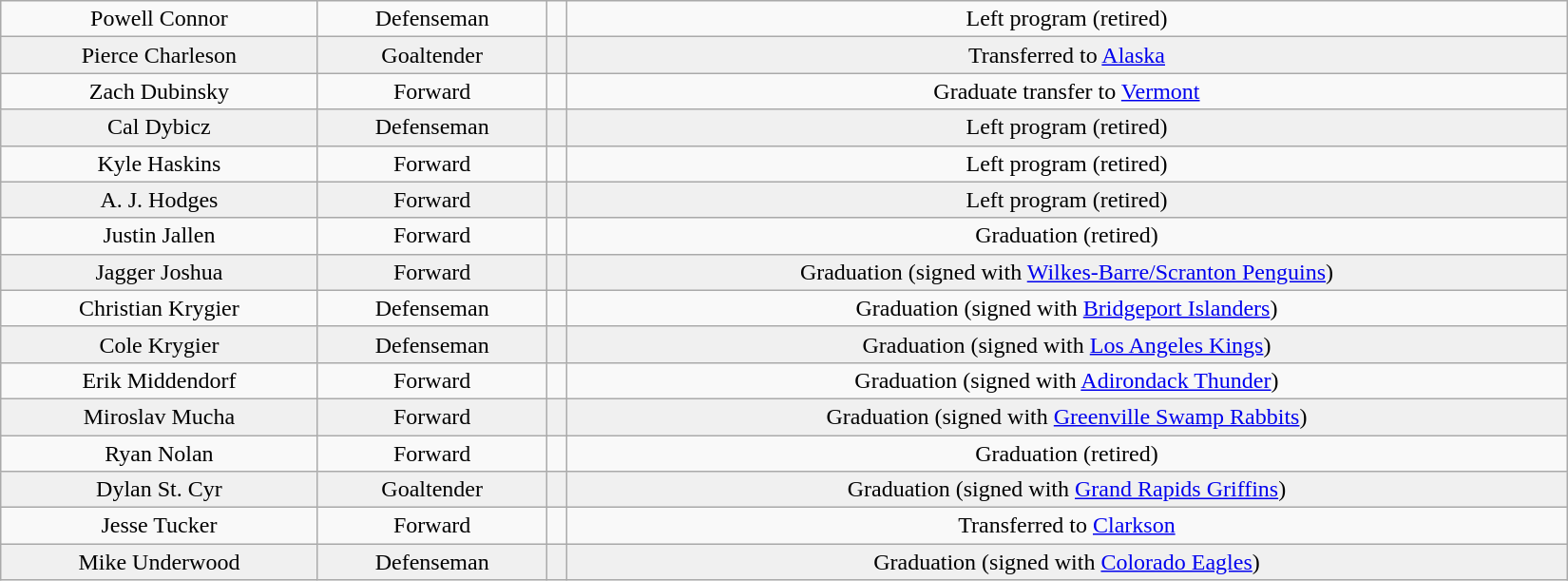<table class="wikitable" width=1100>
<tr align="center" bgcolor="">
<td>Powell Connor</td>
<td>Defenseman</td>
<td></td>
<td>Left program (retired)</td>
</tr>
<tr align="center" bgcolor="f0f0f0">
<td>Pierce Charleson</td>
<td>Goaltender</td>
<td></td>
<td>Transferred to <a href='#'>Alaska</a></td>
</tr>
<tr align="center" bgcolor="">
<td>Zach Dubinsky</td>
<td>Forward</td>
<td></td>
<td>Graduate transfer to <a href='#'>Vermont</a></td>
</tr>
<tr align="center" bgcolor="f0f0f0">
<td>Cal Dybicz</td>
<td>Defenseman</td>
<td></td>
<td>Left program (retired)</td>
</tr>
<tr align="center" bgcolor="">
<td>Kyle Haskins</td>
<td>Forward</td>
<td></td>
<td>Left program (retired)</td>
</tr>
<tr align="center" bgcolor="f0f0f0">
<td>A. J. Hodges</td>
<td>Forward</td>
<td></td>
<td>Left program (retired)</td>
</tr>
<tr align="center" bgcolor="">
<td>Justin Jallen</td>
<td>Forward</td>
<td></td>
<td>Graduation (retired)</td>
</tr>
<tr align="center" bgcolor="f0f0f0">
<td>Jagger Joshua</td>
<td>Forward</td>
<td></td>
<td>Graduation (signed with <a href='#'>Wilkes-Barre/Scranton Penguins</a>)</td>
</tr>
<tr align="center" bgcolor="">
<td>Christian Krygier</td>
<td>Defenseman</td>
<td></td>
<td>Graduation (signed with <a href='#'>Bridgeport Islanders</a>)</td>
</tr>
<tr align="center" bgcolor="f0f0f0">
<td>Cole Krygier</td>
<td>Defenseman</td>
<td></td>
<td>Graduation (signed with <a href='#'>Los Angeles Kings</a>)</td>
</tr>
<tr align="center" bgcolor="">
<td>Erik Middendorf</td>
<td>Forward</td>
<td></td>
<td>Graduation (signed with <a href='#'>Adirondack Thunder</a>)</td>
</tr>
<tr align="center" bgcolor="f0f0f0">
<td>Miroslav Mucha</td>
<td>Forward</td>
<td></td>
<td>Graduation (signed with <a href='#'>Greenville Swamp Rabbits</a>)</td>
</tr>
<tr align="center" bgcolor="">
<td>Ryan Nolan</td>
<td>Forward</td>
<td></td>
<td>Graduation (retired)</td>
</tr>
<tr align="center" bgcolor="f0f0f0">
<td>Dylan St. Cyr</td>
<td>Goaltender</td>
<td></td>
<td>Graduation (signed with <a href='#'>Grand Rapids Griffins</a>)</td>
</tr>
<tr align="center" bgcolor="">
<td>Jesse Tucker</td>
<td>Forward</td>
<td></td>
<td>Transferred to <a href='#'>Clarkson</a></td>
</tr>
<tr align="center" bgcolor="f0f0f0">
<td>Mike Underwood</td>
<td>Defenseman</td>
<td></td>
<td>Graduation (signed with <a href='#'>Colorado Eagles</a>)</td>
</tr>
</table>
